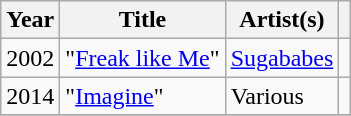<table class="wikitable">
<tr>
<th>Year</th>
<th>Title</th>
<th>Artist(s)</th>
<th></th>
</tr>
<tr>
<td>2002</td>
<td>"<a href='#'>Freak like Me</a>"</td>
<td><a href='#'>Sugababes</a></td>
<td style="text-align: center;"></td>
</tr>
<tr>
<td>2014</td>
<td>"<a href='#'>Imagine</a>" </td>
<td>Various</td>
<td style="text-align: center;"></td>
</tr>
<tr>
</tr>
</table>
